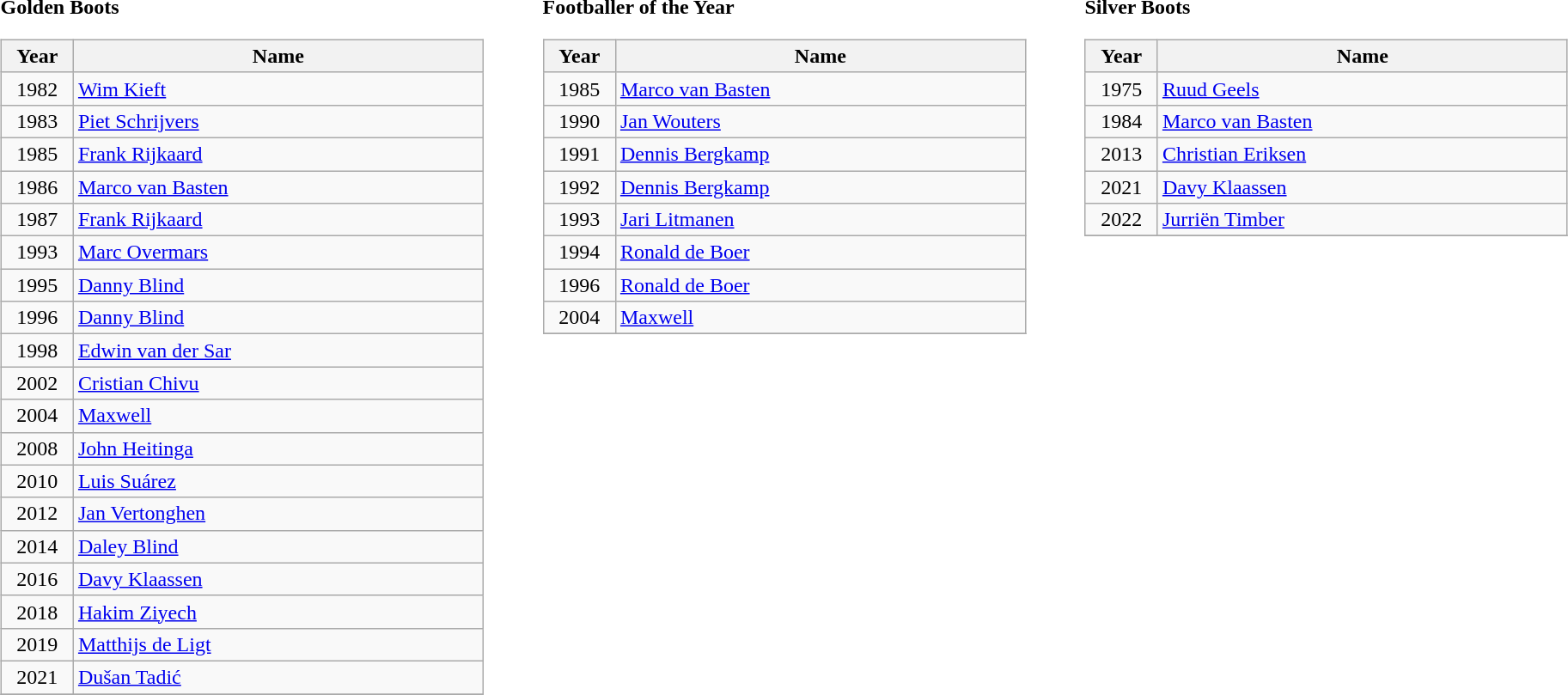<table width=100%>
<tr>
<td width=33% align=left valign=top><br><strong>Golden Boots</strong><table class="wikitable" style="width:90%">
<tr valign=top>
<th width=15% align=center>Year</th>
<th width=85% align=center>Name</th>
</tr>
<tr valign=top>
<td align=center>1982</td>
<td> <a href='#'>Wim Kieft</a></td>
</tr>
<tr valign=top>
<td align=center>1983</td>
<td> <a href='#'>Piet Schrijvers</a></td>
</tr>
<tr valign=top>
<td align=center>1985</td>
<td> <a href='#'>Frank Rijkaard</a></td>
</tr>
<tr valign=top>
<td align=center>1986</td>
<td> <a href='#'>Marco van Basten</a></td>
</tr>
<tr valign=top>
<td align=center>1987</td>
<td> <a href='#'>Frank Rijkaard</a></td>
</tr>
<tr valign=top>
<td align=center>1993</td>
<td> <a href='#'>Marc Overmars</a></td>
</tr>
<tr valign=top>
<td align=center>1995</td>
<td> <a href='#'>Danny Blind</a></td>
</tr>
<tr valign=top>
<td align=center>1996</td>
<td> <a href='#'>Danny Blind</a></td>
</tr>
<tr valign=top>
<td align=center>1998</td>
<td> <a href='#'>Edwin van der Sar</a></td>
</tr>
<tr valign=top>
<td align=center>2002</td>
<td> <a href='#'>Cristian Chivu</a></td>
</tr>
<tr valign=top>
<td align=center>2004</td>
<td> <a href='#'>Maxwell</a></td>
</tr>
<tr valign=top>
<td align=center>2008</td>
<td> <a href='#'>John Heitinga</a></td>
</tr>
<tr valign=top>
<td align=center>2010</td>
<td> <a href='#'>Luis Suárez</a></td>
</tr>
<tr valign=top>
<td align=center>2012</td>
<td> <a href='#'>Jan Vertonghen</a></td>
</tr>
<tr valign=top>
<td align=center>2014</td>
<td> <a href='#'>Daley Blind</a></td>
</tr>
<tr valign=top>
<td align=center>2016</td>
<td> <a href='#'>Davy Klaassen</a></td>
</tr>
<tr valign=top>
<td align=center>2018</td>
<td> <a href='#'>Hakim Ziyech</a></td>
</tr>
<tr valign=top>
<td align=center>2019</td>
<td> <a href='#'>Matthijs de Ligt</a></td>
</tr>
<tr valign=top>
<td align=center>2021</td>
<td> <a href='#'>Dušan Tadić</a></td>
</tr>
<tr valign=top>
</tr>
</table>
</td>
<td width=33% align=left valign=top><br><strong>Footballer of the Year</strong><table class="wikitable" style="width:90%">
<tr valign=top>
<th width=15% align=center>Year</th>
<th width=85% align=center>Name</th>
</tr>
<tr valign=top>
<td align=center>1985</td>
<td> <a href='#'>Marco van Basten</a></td>
</tr>
<tr valign=top>
<td align=center>1990</td>
<td> <a href='#'>Jan Wouters</a></td>
</tr>
<tr valign=top>
<td align=center>1991</td>
<td> <a href='#'>Dennis Bergkamp</a></td>
</tr>
<tr valign=top>
<td align=center>1992</td>
<td> <a href='#'>Dennis Bergkamp</a></td>
</tr>
<tr valign=top>
<td align=center>1993</td>
<td> <a href='#'>Jari Litmanen</a></td>
</tr>
<tr valign=top>
<td align=center>1994</td>
<td> <a href='#'>Ronald de Boer</a></td>
</tr>
<tr valign=top>
<td align=center>1996</td>
<td> <a href='#'>Ronald de Boer</a></td>
</tr>
<tr valign=top>
<td align=center>2004</td>
<td> <a href='#'>Maxwell</a></td>
</tr>
<tr valign=top>
</tr>
</table>
</td>
<td width=33% align=left valign=top><br><strong>Silver Boots</strong><table class="wikitable" style="width:90%">
<tr valign=top>
<th width=15% align=center>Year</th>
<th width=85% align=center>Name</th>
</tr>
<tr valign=top>
<td align=center>1975</td>
<td> <a href='#'>Ruud Geels</a></td>
</tr>
<tr valign=top>
<td align=center>1984</td>
<td> <a href='#'>Marco van Basten</a></td>
</tr>
<tr valign=top>
<td align=center>2013</td>
<td> <a href='#'>Christian Eriksen</a></td>
</tr>
<tr valign=top>
<td align=center>2021</td>
<td> <a href='#'>Davy Klaassen</a></td>
</tr>
<tr valign=top>
<td align=center>2022</td>
<td> <a href='#'>Jurriën Timber</a></td>
</tr>
<tr valign=top>
</tr>
</table>
</td>
</tr>
</table>
